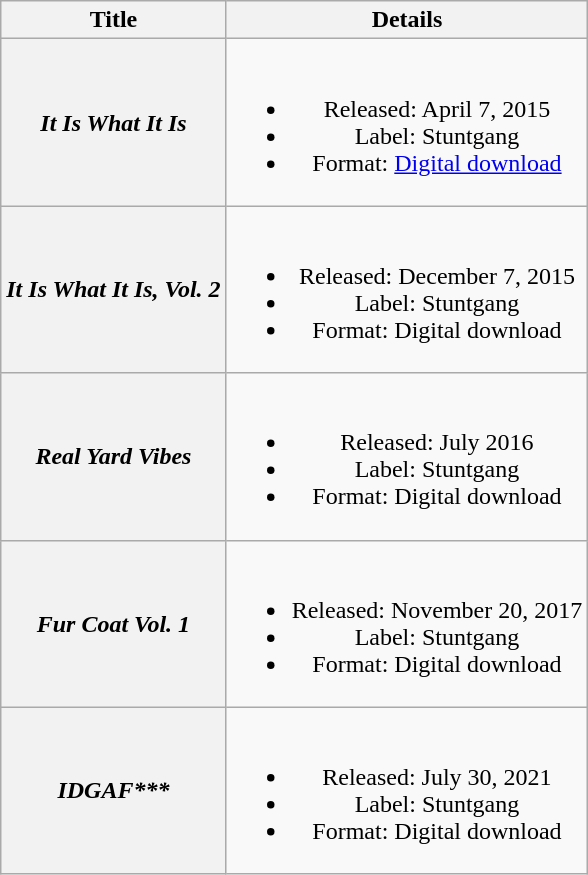<table class="wikitable plainrowheaders" style="text-align:center;">
<tr>
<th scope="col">Title</th>
<th scope="col">Details</th>
</tr>
<tr>
<th scope="row"><em>It Is What It Is</em></th>
<td><br><ul><li>Released: April 7, 2015</li><li>Label: Stuntgang</li><li>Format: <a href='#'>Digital download</a></li></ul></td>
</tr>
<tr>
<th scope="row"><em>It Is What It Is, Vol. 2</em></th>
<td><br><ul><li>Released: December 7, 2015</li><li>Label: Stuntgang</li><li>Format: Digital download</li></ul></td>
</tr>
<tr>
<th scope="row"><em>Real Yard Vibes</em></th>
<td><br><ul><li>Released: July 2016</li><li>Label: Stuntgang</li><li>Format: Digital download</li></ul></td>
</tr>
<tr>
<th scope="row"><em>Fur Coat Vol. 1</em></th>
<td><br><ul><li>Released: November 20, 2017</li><li>Label: Stuntgang</li><li>Format: Digital download</li></ul></td>
</tr>
<tr>
<th scope="row"><em>IDGAF***</em></th>
<td><br><ul><li>Released: July 30, 2021</li><li>Label: Stuntgang</li><li>Format: Digital download</li></ul></td>
</tr>
</table>
